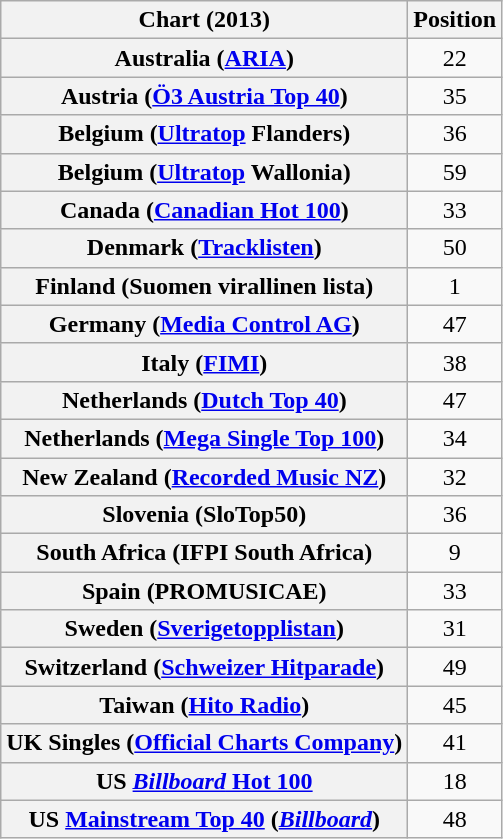<table class="wikitable plainrowheaders sortable" style="text-align:center;">
<tr>
<th scope="col">Chart (2013)</th>
<th scope="col">Position</th>
</tr>
<tr>
<th scope="row">Australia (<a href='#'>ARIA</a>)</th>
<td>22</td>
</tr>
<tr>
<th scope="row">Austria (<a href='#'>Ö3 Austria Top 40</a>)</th>
<td>35</td>
</tr>
<tr>
<th scope="row">Belgium (<a href='#'>Ultratop</a> Flanders)</th>
<td>36</td>
</tr>
<tr>
<th scope="row">Belgium (<a href='#'>Ultratop</a> Wallonia)</th>
<td>59</td>
</tr>
<tr>
<th scope="row">Canada (<a href='#'>Canadian Hot 100</a>)</th>
<td>33</td>
</tr>
<tr>
<th scope="row">Denmark (<a href='#'>Tracklisten</a>)</th>
<td>50</td>
</tr>
<tr>
<th scope="row">Finland (Suomen virallinen lista)</th>
<td>1</td>
</tr>
<tr>
<th scope="row">Germany (<a href='#'>Media Control AG</a>)</th>
<td>47</td>
</tr>
<tr>
<th scope="row">Italy (<a href='#'>FIMI</a>)</th>
<td style="text-align:center;">38</td>
</tr>
<tr>
<th scope="row">Netherlands (<a href='#'>Dutch Top 40</a>)</th>
<td style="text-align:center;">47</td>
</tr>
<tr>
<th scope="row">Netherlands (<a href='#'>Mega Single Top 100</a>)</th>
<td>34</td>
</tr>
<tr>
<th scope="row">New Zealand (<a href='#'>Recorded Music NZ</a>)</th>
<td>32</td>
</tr>
<tr>
<th scope="row">Slovenia (SloTop50)</th>
<td>36</td>
</tr>
<tr>
<th scope="row">South Africa (IFPI South Africa)</th>
<td style="text-align:center;">9</td>
</tr>
<tr>
<th scope="row">Spain (PROMUSICAE)</th>
<td>33</td>
</tr>
<tr>
<th scope="row">Sweden (<a href='#'>Sverigetopplistan</a>)</th>
<td>31</td>
</tr>
<tr>
<th scope="row">Switzerland (<a href='#'>Schweizer Hitparade</a>)</th>
<td>49</td>
</tr>
<tr>
<th scope="row">Taiwan (<a href='#'>Hito Radio</a>)</th>
<td>45</td>
</tr>
<tr>
<th scope="row">UK Singles (<a href='#'>Official Charts Company</a>)</th>
<td>41</td>
</tr>
<tr>
<th scope="row">US <a href='#'><em>Billboard</em> Hot 100</a></th>
<td>18</td>
</tr>
<tr>
<th scope="row">US <a href='#'>Mainstream Top 40</a> (<em><a href='#'>Billboard</a></em>)</th>
<td>48</td>
</tr>
</table>
